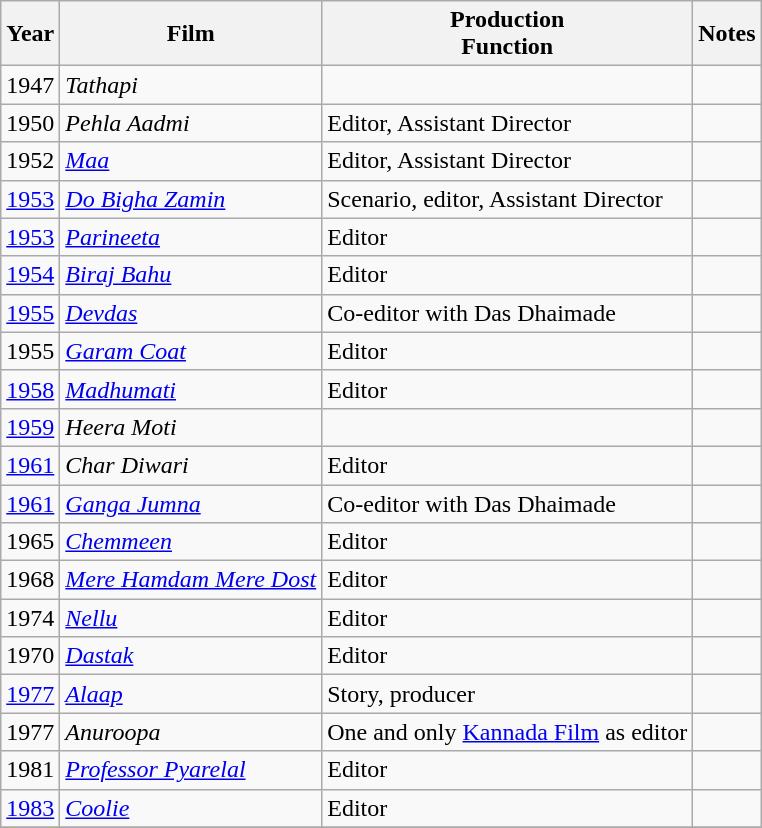<table class="wikitable">
<tr>
<th>Year</th>
<th>Film</th>
<th>Production<br>Function</th>
<th>Notes</th>
</tr>
<tr>
<td>1947</td>
<td><em>Tathapi</em></td>
<td></td>
<td></td>
</tr>
<tr>
<td>1950</td>
<td><em>Pehla Aadmi</em></td>
<td>Editor, Assistant Director</td>
<td></td>
</tr>
<tr>
<td>1952</td>
<td><em><a href='#'>Maa</a></em></td>
<td>Editor, Assistant Director</td>
<td></td>
</tr>
<tr>
<td><a href='#'>1953</a></td>
<td><em><a href='#'>Do Bigha Zamin</a></em></td>
<td>Scenario, editor, Assistant Director</td>
<td></td>
</tr>
<tr>
<td><a href='#'>1953</a></td>
<td><em><a href='#'>Parineeta</a></em></td>
<td>Editor</td>
<td></td>
</tr>
<tr>
<td><a href='#'>1954</a></td>
<td><em><a href='#'>Biraj Bahu</a></em></td>
<td>Editor</td>
<td></td>
</tr>
<tr>
<td><a href='#'>1955</a></td>
<td><em><a href='#'>Devdas</a></em></td>
<td>Co-editor with Das Dhaimade</td>
<td></td>
</tr>
<tr>
<td>1955</td>
<td><em><a href='#'>Garam Coat</a></em></td>
<td>Editor</td>
<td></td>
</tr>
<tr>
<td><a href='#'>1958</a></td>
<td><em><a href='#'>Madhumati</a></em></td>
<td>Editor</td>
<td></td>
</tr>
<tr>
<td><a href='#'>1959</a></td>
<td><em>Heera Moti</em></td>
<td></td>
<td></td>
</tr>
<tr>
<td><a href='#'>1961</a></td>
<td><em>Char Diwari</em></td>
<td>Editor</td>
<td></td>
</tr>
<tr>
<td><a href='#'>1961</a></td>
<td><em><a href='#'>Ganga Jumna</a></em></td>
<td>Co-editor with Das Dhaimade</td>
<td></td>
</tr>
<tr>
<td>1965</td>
<td><em><a href='#'>Chemmeen</a></em></td>
<td>Editor</td>
<td></td>
</tr>
<tr>
<td>1968</td>
<td><em><a href='#'>Mere Hamdam Mere Dost</a></em></td>
<td>Editor</td>
<td></td>
</tr>
<tr>
<td>1974</td>
<td><em><a href='#'>Nellu</a></em></td>
<td>Editor</td>
<td></td>
</tr>
<tr>
<td>1970</td>
<td><em><a href='#'>Dastak</a></em></td>
<td>Editor</td>
<td></td>
</tr>
<tr>
<td><a href='#'>1977</a></td>
<td><em><a href='#'>Alaap</a></em></td>
<td>Story, producer</td>
<td></td>
</tr>
<tr>
<td>1977</td>
<td><em>Anuroopa</em></td>
<td>One and only <a href='#'>Kannada Film</a> as editor</td>
<td></td>
</tr>
<tr>
<td>1981</td>
<td><em><a href='#'>Professor Pyarelal</a></em></td>
<td>Editor</td>
<td></td>
</tr>
<tr>
<td><a href='#'>1983</a></td>
<td><em><a href='#'>Coolie</a></em></td>
<td>Editor</td>
<td></td>
</tr>
<tr>
</tr>
</table>
